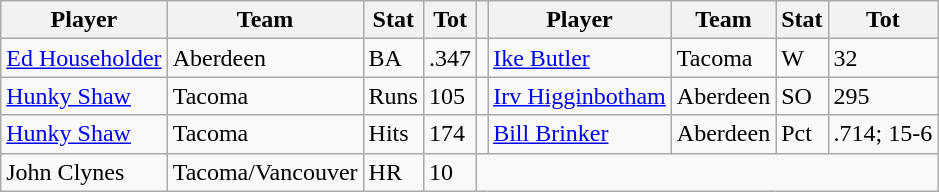<table class="wikitable">
<tr>
<th>Player</th>
<th>Team</th>
<th>Stat</th>
<th>Tot</th>
<th></th>
<th>Player</th>
<th>Team</th>
<th>Stat</th>
<th>Tot</th>
</tr>
<tr>
<td><a href='#'>Ed Householder</a></td>
<td>Aberdeen</td>
<td>BA</td>
<td>.347</td>
<td></td>
<td><a href='#'>Ike Butler</a></td>
<td>Tacoma</td>
<td>W</td>
<td>32</td>
</tr>
<tr>
<td><a href='#'>Hunky Shaw</a></td>
<td>Tacoma</td>
<td>Runs</td>
<td>105</td>
<td></td>
<td><a href='#'>Irv Higginbotham</a></td>
<td>Aberdeen</td>
<td>SO</td>
<td>295</td>
</tr>
<tr>
<td><a href='#'>Hunky Shaw</a></td>
<td>Tacoma</td>
<td>Hits</td>
<td>174</td>
<td></td>
<td><a href='#'>Bill Brinker</a></td>
<td>Aberdeen</td>
<td>Pct</td>
<td>.714; 15-6</td>
</tr>
<tr>
<td>John Clynes</td>
<td>Tacoma/Vancouver</td>
<td>HR</td>
<td>10</td>
</tr>
</table>
